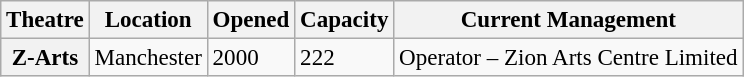<table class="wikitable" style="text-align:left; font-size:96%">
<tr>
<th>Theatre</th>
<th>Location</th>
<th>Opened</th>
<th>Capacity</th>
<th>Current Management</th>
</tr>
<tr>
<th>Z-Arts</th>
<td>Manchester</td>
<td>2000</td>
<td>222</td>
<td>Operator – Zion Arts Centre Limited</td>
</tr>
</table>
